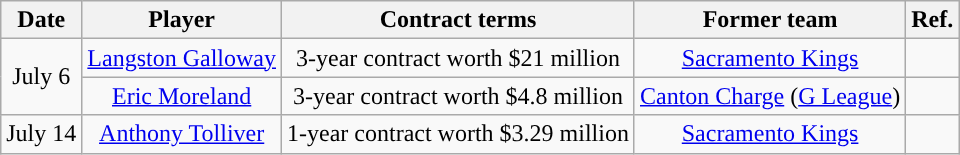<table class="wikitable sortable sortable" style="text-align: center">
<tr>
<th>Date</th>
<th>Player</th>
<th>Contract terms</th>
<th>Former team</th>
<th>Ref.</th>
</tr>
<tr style="text-align: center">
<td rowspan="2">July 6</td>
<td><a href='#'>Langston Galloway</a></td>
<td>3-year contract worth $21 million</td>
<td><a href='#'>Sacramento Kings</a></td>
<td></td>
</tr>
<tr style="text-align: center">
<td><a href='#'>Eric Moreland</a></td>
<td>3-year contract worth $4.8 million</td>
<td><a href='#'>Canton Charge</a> (<a href='#'>G League</a>)</td>
<td></td>
</tr>
<tr style="text-align: center">
<td>July 14</td>
<td><a href='#'>Anthony Tolliver</a></td>
<td>1-year contract worth $3.29 million</td>
<td><a href='#'>Sacramento Kings</a></td>
<td></td>
</tr>
</table>
